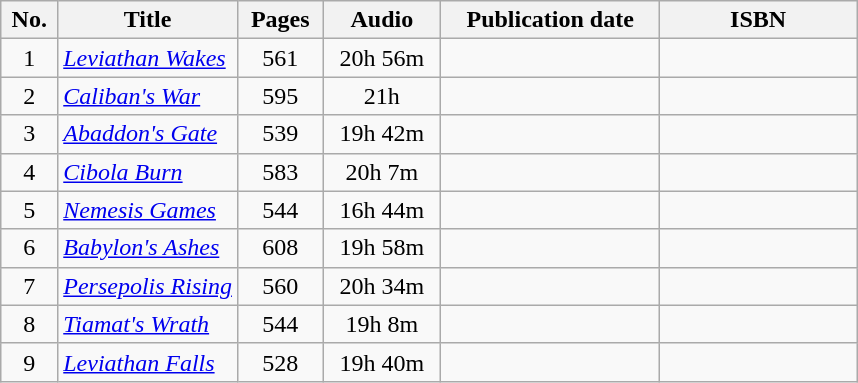<table class="wikitable sortable plainrowheaders" style="text-align: center;">
<tr>
<th scope="col">No.</th>
<th scope="col" width=21%>Title</th>
<th scope="col">Pages</th>
<th scope="col">Audio</th>
<th scope="col">Publication date</th>
<th scope="col" width=23%>ISBN</th>
</tr>
<tr>
<td>1</td>
<td style="text-align: left;"><em><a href='#'>Leviathan Wakes</a></em></td>
<td>561</td>
<td>20h 56m</td>
<td></td>
<td></td>
</tr>
<tr>
<td>2</td>
<td style="text-align: left;"><em><a href='#'>Caliban's War</a></em></td>
<td>595</td>
<td>21h</td>
<td></td>
<td></td>
</tr>
<tr>
<td>3</td>
<td style="text-align: left;"><em><a href='#'>Abaddon's Gate</a></em></td>
<td>539</td>
<td>19h 42m</td>
<td></td>
<td></td>
</tr>
<tr>
<td>4</td>
<td style="text-align: left;"><em><a href='#'>Cibola Burn</a></em></td>
<td>583</td>
<td>20h 7m</td>
<td></td>
<td></td>
</tr>
<tr>
<td>5</td>
<td style="text-align: left;"><em><a href='#'>Nemesis Games</a></em></td>
<td>544</td>
<td>16h 44m</td>
<td></td>
<td></td>
</tr>
<tr>
<td>6</td>
<td style="text-align: left;"><em><a href='#'>Babylon's Ashes</a></em></td>
<td>608</td>
<td>19h 58m</td>
<td></td>
<td></td>
</tr>
<tr>
<td>7</td>
<td style="text-align: left;"><em><a href='#'>Persepolis Rising</a></em></td>
<td>560</td>
<td>20h 34m</td>
<td></td>
<td></td>
</tr>
<tr>
<td>8</td>
<td style="text-align: left;"><em><a href='#'>Tiamat's Wrath</a></em></td>
<td>544</td>
<td>19h 8m</td>
<td></td>
<td></td>
</tr>
<tr>
<td>9</td>
<td style="text-align: left;"><em><a href='#'>Leviathan Falls</a></em></td>
<td>528</td>
<td>19h 40m</td>
<td></td>
<td></td>
</tr>
</table>
